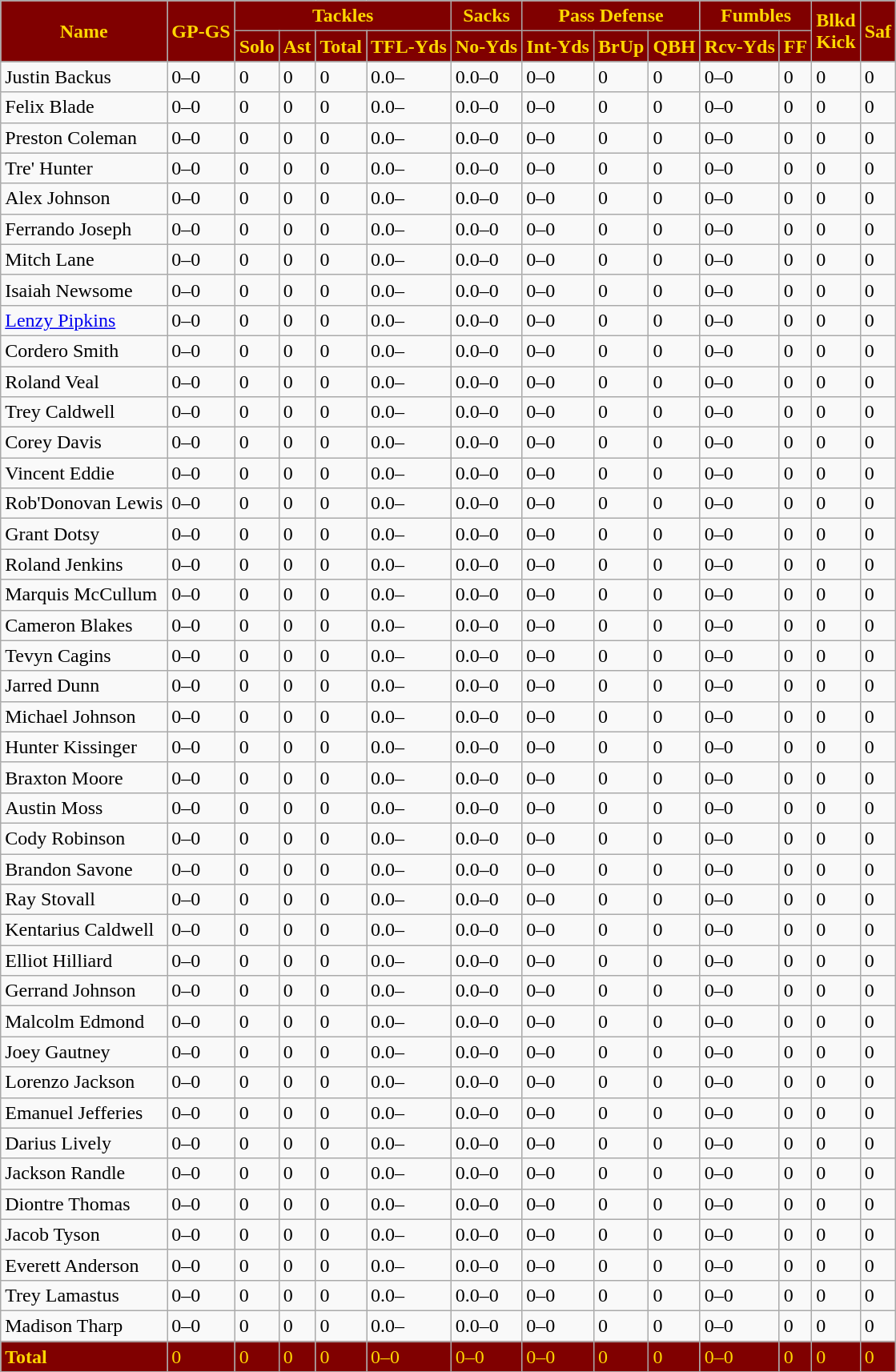<table class="wikitable" style="white-space:nowrap;">
<tr>
<th style="background: #800000; color: #FFD700;" rowspan="2">Name</th>
<th style="background: #800000; color: #FFD700;" rowspan="2">GP-GS</th>
<th style="background: #800000; color: #FFD700;" colspan="4">Tackles</th>
<th style="background: #800000; color: #FFD700;">Sacks</th>
<th style="background: #800000; color: #FFD700;" colspan="3">Pass Defense</th>
<th style="background: #800000; color: #FFD700;" colspan="2">Fumbles</th>
<th style="background: #800000; color: #FFD700;" rowspan="2">Blkd<br>Kick</th>
<th style="background: #800000; color: #FFD700;" rowspan="2">Saf</th>
</tr>
<tr>
<th style="background: #800000; color: #FFD700;">Solo</th>
<th style="background: #800000; color: #FFD700;">Ast</th>
<th style="background: #800000; color: #FFD700;">Total</th>
<th style="background: #800000; color: #FFD700;">TFL-Yds</th>
<th style="background: #800000; color: #FFD700;">No-Yds</th>
<th style="background: #800000; color: #FFD700;">Int-Yds</th>
<th style="background: #800000; color: #FFD700;">BrUp</th>
<th style="background: #800000; color: #FFD700;">QBH</th>
<th style="background: #800000; color: #FFD700;">Rcv-Yds</th>
<th style="background: #800000; color: #FFD700;">FF</th>
</tr>
<tr>
</tr>
<tr>
<td>Justin Backus</td>
<td>0–0</td>
<td>0</td>
<td>0</td>
<td>0</td>
<td>0.0–</td>
<td>0.0–0</td>
<td>0–0</td>
<td>0</td>
<td>0</td>
<td>0–0</td>
<td>0</td>
<td>0</td>
<td>0</td>
</tr>
<tr>
<td>Felix Blade</td>
<td>0–0</td>
<td>0</td>
<td>0</td>
<td>0</td>
<td>0.0–</td>
<td>0.0–0</td>
<td>0–0</td>
<td>0</td>
<td>0</td>
<td>0–0</td>
<td>0</td>
<td>0</td>
<td>0</td>
</tr>
<tr>
<td>Preston Coleman</td>
<td>0–0</td>
<td>0</td>
<td>0</td>
<td>0</td>
<td>0.0–</td>
<td>0.0–0</td>
<td>0–0</td>
<td>0</td>
<td>0</td>
<td>0–0</td>
<td>0</td>
<td>0</td>
<td>0</td>
</tr>
<tr>
<td>Tre' Hunter</td>
<td>0–0</td>
<td>0</td>
<td>0</td>
<td>0</td>
<td>0.0–</td>
<td>0.0–0</td>
<td>0–0</td>
<td>0</td>
<td>0</td>
<td>0–0</td>
<td>0</td>
<td>0</td>
<td>0</td>
</tr>
<tr>
<td>Alex Johnson</td>
<td>0–0</td>
<td>0</td>
<td>0</td>
<td>0</td>
<td>0.0–</td>
<td>0.0–0</td>
<td>0–0</td>
<td>0</td>
<td>0</td>
<td>0–0</td>
<td>0</td>
<td>0</td>
<td>0</td>
</tr>
<tr>
<td>Ferrando Joseph</td>
<td>0–0</td>
<td>0</td>
<td>0</td>
<td>0</td>
<td>0.0–</td>
<td>0.0–0</td>
<td>0–0</td>
<td>0</td>
<td>0</td>
<td>0–0</td>
<td>0</td>
<td>0</td>
<td>0</td>
</tr>
<tr>
<td>Mitch Lane</td>
<td>0–0</td>
<td>0</td>
<td>0</td>
<td>0</td>
<td>0.0–</td>
<td>0.0–0</td>
<td>0–0</td>
<td>0</td>
<td>0</td>
<td>0–0</td>
<td>0</td>
<td>0</td>
<td>0</td>
</tr>
<tr>
<td>Isaiah Newsome</td>
<td>0–0</td>
<td>0</td>
<td>0</td>
<td>0</td>
<td>0.0–</td>
<td>0.0–0</td>
<td>0–0</td>
<td>0</td>
<td>0</td>
<td>0–0</td>
<td>0</td>
<td>0</td>
<td>0</td>
</tr>
<tr>
<td><a href='#'>Lenzy Pipkins</a></td>
<td>0–0</td>
<td>0</td>
<td>0</td>
<td>0</td>
<td>0.0–</td>
<td>0.0–0</td>
<td>0–0</td>
<td>0</td>
<td>0</td>
<td>0–0</td>
<td>0</td>
<td>0</td>
<td>0</td>
</tr>
<tr>
<td>Cordero Smith</td>
<td>0–0</td>
<td>0</td>
<td>0</td>
<td>0</td>
<td>0.0–</td>
<td>0.0–0</td>
<td>0–0</td>
<td>0</td>
<td>0</td>
<td>0–0</td>
<td>0</td>
<td>0</td>
<td>0</td>
</tr>
<tr>
<td>Roland Veal</td>
<td>0–0</td>
<td>0</td>
<td>0</td>
<td>0</td>
<td>0.0–</td>
<td>0.0–0</td>
<td>0–0</td>
<td>0</td>
<td>0</td>
<td>0–0</td>
<td>0</td>
<td>0</td>
<td>0</td>
</tr>
<tr>
<td>Trey Caldwell</td>
<td>0–0</td>
<td>0</td>
<td>0</td>
<td>0</td>
<td>0.0–</td>
<td>0.0–0</td>
<td>0–0</td>
<td>0</td>
<td>0</td>
<td>0–0</td>
<td>0</td>
<td>0</td>
<td>0</td>
</tr>
<tr>
<td>Corey Davis</td>
<td>0–0</td>
<td>0</td>
<td>0</td>
<td>0</td>
<td>0.0–</td>
<td>0.0–0</td>
<td>0–0</td>
<td>0</td>
<td>0</td>
<td>0–0</td>
<td>0</td>
<td>0</td>
<td>0</td>
</tr>
<tr>
<td>Vincent Eddie</td>
<td>0–0</td>
<td>0</td>
<td>0</td>
<td>0</td>
<td>0.0–</td>
<td>0.0–0</td>
<td>0–0</td>
<td>0</td>
<td>0</td>
<td>0–0</td>
<td>0</td>
<td>0</td>
<td>0</td>
</tr>
<tr>
<td>Rob'Donovan Lewis</td>
<td>0–0</td>
<td>0</td>
<td>0</td>
<td>0</td>
<td>0.0–</td>
<td>0.0–0</td>
<td>0–0</td>
<td>0</td>
<td>0</td>
<td>0–0</td>
<td>0</td>
<td>0</td>
<td>0</td>
</tr>
<tr>
<td>Grant Dotsy</td>
<td>0–0</td>
<td>0</td>
<td>0</td>
<td>0</td>
<td>0.0–</td>
<td>0.0–0</td>
<td>0–0</td>
<td>0</td>
<td>0</td>
<td>0–0</td>
<td>0</td>
<td>0</td>
<td>0</td>
</tr>
<tr>
<td>Roland Jenkins</td>
<td>0–0</td>
<td>0</td>
<td>0</td>
<td>0</td>
<td>0.0–</td>
<td>0.0–0</td>
<td>0–0</td>
<td>0</td>
<td>0</td>
<td>0–0</td>
<td>0</td>
<td>0</td>
<td>0</td>
</tr>
<tr>
<td>Marquis McCullum</td>
<td>0–0</td>
<td>0</td>
<td>0</td>
<td>0</td>
<td>0.0–</td>
<td>0.0–0</td>
<td>0–0</td>
<td>0</td>
<td>0</td>
<td>0–0</td>
<td>0</td>
<td>0</td>
<td>0</td>
</tr>
<tr>
<td>Cameron Blakes</td>
<td>0–0</td>
<td>0</td>
<td>0</td>
<td>0</td>
<td>0.0–</td>
<td>0.0–0</td>
<td>0–0</td>
<td>0</td>
<td>0</td>
<td>0–0</td>
<td>0</td>
<td>0</td>
<td>0</td>
</tr>
<tr>
<td>Tevyn Cagins</td>
<td>0–0</td>
<td>0</td>
<td>0</td>
<td>0</td>
<td>0.0–</td>
<td>0.0–0</td>
<td>0–0</td>
<td>0</td>
<td>0</td>
<td>0–0</td>
<td>0</td>
<td>0</td>
<td>0</td>
</tr>
<tr>
<td>Jarred Dunn</td>
<td>0–0</td>
<td>0</td>
<td>0</td>
<td>0</td>
<td>0.0–</td>
<td>0.0–0</td>
<td>0–0</td>
<td>0</td>
<td>0</td>
<td>0–0</td>
<td>0</td>
<td>0</td>
<td>0</td>
</tr>
<tr>
<td>Michael Johnson</td>
<td>0–0</td>
<td>0</td>
<td>0</td>
<td>0</td>
<td>0.0–</td>
<td>0.0–0</td>
<td>0–0</td>
<td>0</td>
<td>0</td>
<td>0–0</td>
<td>0</td>
<td>0</td>
<td>0</td>
</tr>
<tr>
<td>Hunter Kissinger</td>
<td>0–0</td>
<td>0</td>
<td>0</td>
<td>0</td>
<td>0.0–</td>
<td>0.0–0</td>
<td>0–0</td>
<td>0</td>
<td>0</td>
<td>0–0</td>
<td>0</td>
<td>0</td>
<td>0</td>
</tr>
<tr>
<td>Braxton Moore</td>
<td>0–0</td>
<td>0</td>
<td>0</td>
<td>0</td>
<td>0.0–</td>
<td>0.0–0</td>
<td>0–0</td>
<td>0</td>
<td>0</td>
<td>0–0</td>
<td>0</td>
<td>0</td>
<td>0</td>
</tr>
<tr>
<td>Austin Moss</td>
<td>0–0</td>
<td>0</td>
<td>0</td>
<td>0</td>
<td>0.0–</td>
<td>0.0–0</td>
<td>0–0</td>
<td>0</td>
<td>0</td>
<td>0–0</td>
<td>0</td>
<td>0</td>
<td>0</td>
</tr>
<tr>
<td>Cody Robinson</td>
<td>0–0</td>
<td>0</td>
<td>0</td>
<td>0</td>
<td>0.0–</td>
<td>0.0–0</td>
<td>0–0</td>
<td>0</td>
<td>0</td>
<td>0–0</td>
<td>0</td>
<td>0</td>
<td>0</td>
</tr>
<tr>
<td>Brandon Savone</td>
<td>0–0</td>
<td>0</td>
<td>0</td>
<td>0</td>
<td>0.0–</td>
<td>0.0–0</td>
<td>0–0</td>
<td>0</td>
<td>0</td>
<td>0–0</td>
<td>0</td>
<td>0</td>
<td>0</td>
</tr>
<tr>
<td>Ray Stovall</td>
<td>0–0</td>
<td>0</td>
<td>0</td>
<td>0</td>
<td>0.0–</td>
<td>0.0–0</td>
<td>0–0</td>
<td>0</td>
<td>0</td>
<td>0–0</td>
<td>0</td>
<td>0</td>
<td>0</td>
</tr>
<tr>
<td>Kentarius Caldwell</td>
<td>0–0</td>
<td>0</td>
<td>0</td>
<td>0</td>
<td>0.0–</td>
<td>0.0–0</td>
<td>0–0</td>
<td>0</td>
<td>0</td>
<td>0–0</td>
<td>0</td>
<td>0</td>
<td>0</td>
</tr>
<tr>
<td>Elliot Hilliard</td>
<td>0–0</td>
<td>0</td>
<td>0</td>
<td>0</td>
<td>0.0–</td>
<td>0.0–0</td>
<td>0–0</td>
<td>0</td>
<td>0</td>
<td>0–0</td>
<td>0</td>
<td>0</td>
<td>0</td>
</tr>
<tr>
<td>Gerrand Johnson</td>
<td>0–0</td>
<td>0</td>
<td>0</td>
<td>0</td>
<td>0.0–</td>
<td>0.0–0</td>
<td>0–0</td>
<td>0</td>
<td>0</td>
<td>0–0</td>
<td>0</td>
<td>0</td>
<td>0</td>
</tr>
<tr>
<td>Malcolm Edmond</td>
<td>0–0</td>
<td>0</td>
<td>0</td>
<td>0</td>
<td>0.0–</td>
<td>0.0–0</td>
<td>0–0</td>
<td>0</td>
<td>0</td>
<td>0–0</td>
<td>0</td>
<td>0</td>
<td>0</td>
</tr>
<tr>
<td>Joey Gautney</td>
<td>0–0</td>
<td>0</td>
<td>0</td>
<td>0</td>
<td>0.0–</td>
<td>0.0–0</td>
<td>0–0</td>
<td>0</td>
<td>0</td>
<td>0–0</td>
<td>0</td>
<td>0</td>
<td>0</td>
</tr>
<tr>
<td>Lorenzo Jackson</td>
<td>0–0</td>
<td>0</td>
<td>0</td>
<td>0</td>
<td>0.0–</td>
<td>0.0–0</td>
<td>0–0</td>
<td>0</td>
<td>0</td>
<td>0–0</td>
<td>0</td>
<td>0</td>
<td>0</td>
</tr>
<tr>
<td>Emanuel Jefferies</td>
<td>0–0</td>
<td>0</td>
<td>0</td>
<td>0</td>
<td>0.0–</td>
<td>0.0–0</td>
<td>0–0</td>
<td>0</td>
<td>0</td>
<td>0–0</td>
<td>0</td>
<td>0</td>
<td>0</td>
</tr>
<tr>
<td>Darius Lively</td>
<td>0–0</td>
<td>0</td>
<td>0</td>
<td>0</td>
<td>0.0–</td>
<td>0.0–0</td>
<td>0–0</td>
<td>0</td>
<td>0</td>
<td>0–0</td>
<td>0</td>
<td>0</td>
<td>0</td>
</tr>
<tr>
<td>Jackson Randle</td>
<td>0–0</td>
<td>0</td>
<td>0</td>
<td>0</td>
<td>0.0–</td>
<td>0.0–0</td>
<td>0–0</td>
<td>0</td>
<td>0</td>
<td>0–0</td>
<td>0</td>
<td>0</td>
<td>0</td>
</tr>
<tr>
<td>Diontre Thomas</td>
<td>0–0</td>
<td>0</td>
<td>0</td>
<td>0</td>
<td>0.0–</td>
<td>0.0–0</td>
<td>0–0</td>
<td>0</td>
<td>0</td>
<td>0–0</td>
<td>0</td>
<td>0</td>
<td>0</td>
</tr>
<tr>
<td>Jacob Tyson</td>
<td>0–0</td>
<td>0</td>
<td>0</td>
<td>0</td>
<td>0.0–</td>
<td>0.0–0</td>
<td>0–0</td>
<td>0</td>
<td>0</td>
<td>0–0</td>
<td>0</td>
<td>0</td>
<td>0</td>
</tr>
<tr>
<td>Everett Anderson</td>
<td>0–0</td>
<td>0</td>
<td>0</td>
<td>0</td>
<td>0.0–</td>
<td>0.0–0</td>
<td>0–0</td>
<td>0</td>
<td>0</td>
<td>0–0</td>
<td>0</td>
<td>0</td>
<td>0</td>
</tr>
<tr>
<td>Trey Lamastus</td>
<td>0–0</td>
<td>0</td>
<td>0</td>
<td>0</td>
<td>0.0–</td>
<td>0.0–0</td>
<td>0–0</td>
<td>0</td>
<td>0</td>
<td>0–0</td>
<td>0</td>
<td>0</td>
<td>0</td>
</tr>
<tr>
<td>Madison Tharp</td>
<td>0–0</td>
<td>0</td>
<td>0</td>
<td>0</td>
<td>0.0–</td>
<td>0.0–0</td>
<td>0–0</td>
<td>0</td>
<td>0</td>
<td>0–0</td>
<td>0</td>
<td>0</td>
<td>0</td>
</tr>
<tr style="background: #800000; color: #FFD700;">
<td><strong>Total</strong></td>
<td>0</td>
<td>0</td>
<td>0</td>
<td>0</td>
<td>0–0</td>
<td>0–0</td>
<td>0–0</td>
<td>0</td>
<td>0</td>
<td>0–0</td>
<td>0</td>
<td>0</td>
<td>0</td>
</tr>
</table>
